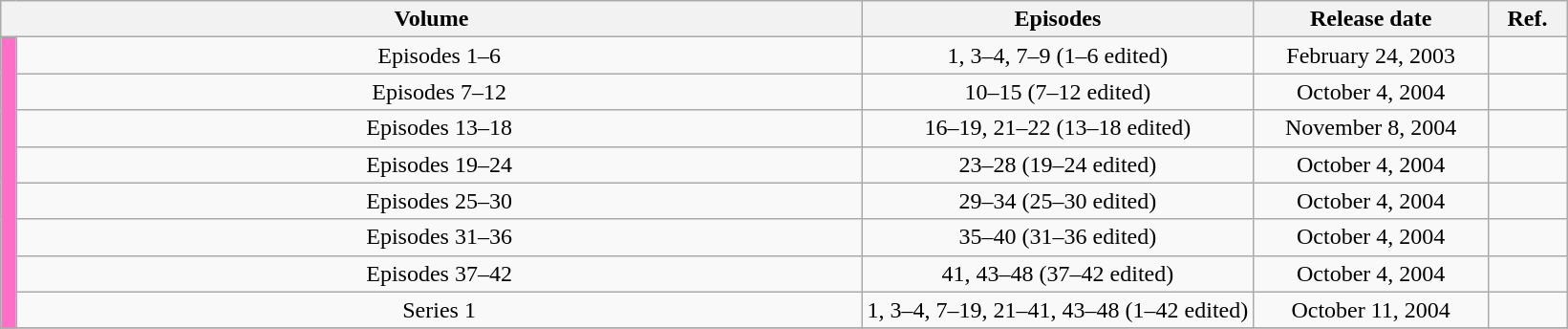<table class="wikitable" style="text-align: center;">
<tr>
<th colspan="2">Volume</th>
<th width="25%">Episodes</th>
<th width="15%">Release date</th>
<th width="5%">Ref.</th>
</tr>
<tr>
<td rowspan="8" width="1%" style="background: #FF6EC7;"></td>
<td>Episodes 1–6</td>
<td>1, 3–4, 7–9 (1–6 edited)</td>
<td>February 24, 2003</td>
<td></td>
</tr>
<tr>
<td>Episodes 7–12</td>
<td>10–15 (7–12 edited)</td>
<td>October 4, 2004</td>
<td></td>
</tr>
<tr>
<td>Episodes 13–18</td>
<td>16–19, 21–22 (13–18 edited)</td>
<td>November 8, 2004</td>
<td></td>
</tr>
<tr>
<td>Episodes 19–24</td>
<td>23–28 (19–24 edited)</td>
<td>October 4, 2004</td>
<td></td>
</tr>
<tr>
<td>Episodes 25–30</td>
<td>29–34 (25–30 edited)</td>
<td>October 4, 2004</td>
<td></td>
</tr>
<tr>
<td>Episodes 31–36</td>
<td>35–40 (31–36 edited)</td>
<td>October 4, 2004</td>
<td></td>
</tr>
<tr>
<td>Episodes 37–42</td>
<td>41, 43–48 (37–42 edited)</td>
<td>October 4, 2004</td>
<td></td>
</tr>
<tr>
<td>Series 1</td>
<td>1, 3–4, 7–19, 21–41, 43–48 (1–42 edited)</td>
<td>October 11, 2004</td>
<td></td>
</tr>
<tr>
</tr>
</table>
